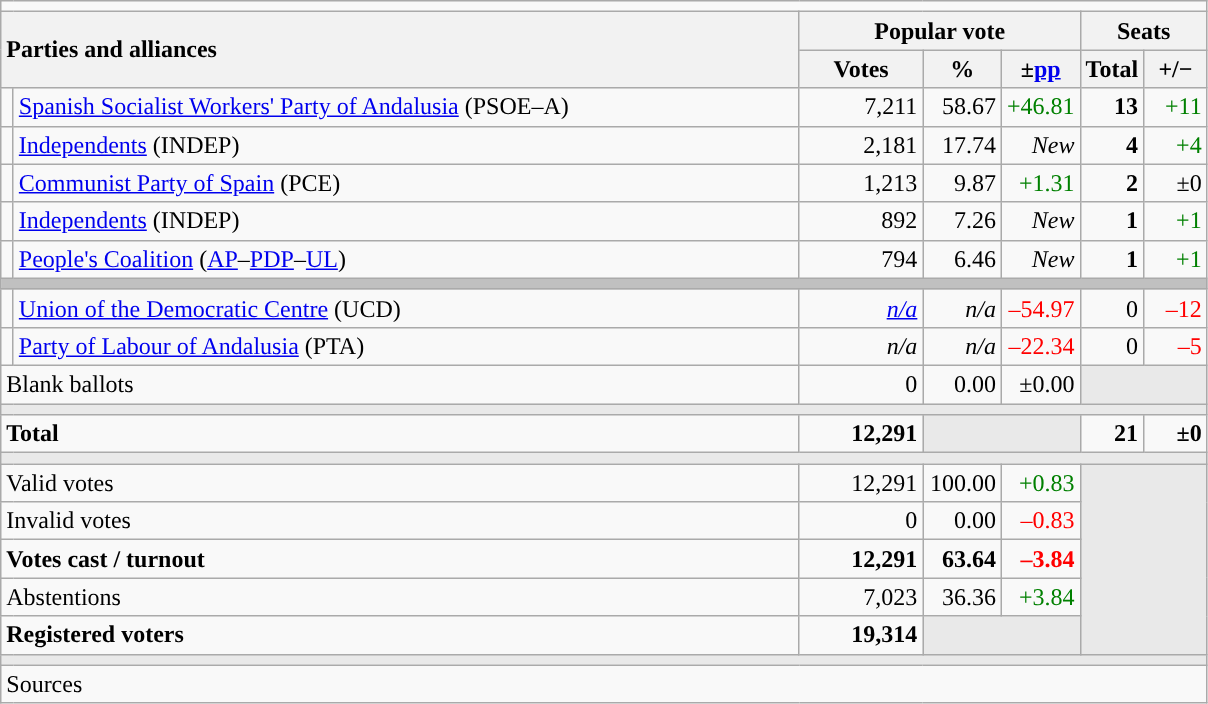<table class="wikitable" style="text-align:right;">
<tr>
<td colspan="7"></td>
</tr>
<tr>
<th style="text-align:left;" rowspan="2" colspan="2" width="525">Parties and alliances</th>
<th colspan="3">Popular vote</th>
<th colspan="2">Seats</th>
</tr>
<tr>
<th width="75">Votes</th>
<th width="45">%</th>
<th width="45">±<a href='#'>pp</a></th>
<th width="35">Total</th>
<th width="35">+/−</th>
</tr>
<tr>
<td width="1" style="color:inherit;background:"></td>
<td align="left"><a href='#'>Spanish Socialist Workers' Party of Andalusia</a> (PSOE–A)</td>
<td>7,211</td>
<td>58.67</td>
<td style="color:green;">+46.81</td>
<td><strong>13</strong></td>
<td style="color:green;">+11</td>
</tr>
<tr>
<td style="color:inherit;background:"></td>
<td align="left"><a href='#'>Independents</a> (INDEP)</td>
<td>2,181</td>
<td>17.74</td>
<td><em>New</em></td>
<td><strong>4</strong></td>
<td style="color:green;">+4</td>
</tr>
<tr>
<td style="color:inherit;background:"></td>
<td align="left"><a href='#'>Communist Party of Spain</a> (PCE)</td>
<td>1,213</td>
<td>9.87</td>
<td style="color:green;">+1.31</td>
<td><strong>2</strong></td>
<td>±0</td>
</tr>
<tr>
<td style="color:inherit;background:"></td>
<td align="left"><a href='#'>Independents</a> (INDEP)</td>
<td>892</td>
<td>7.26</td>
<td><em>New</em></td>
<td><strong>1</strong></td>
<td style="color:green;">+1</td>
</tr>
<tr>
<td style="color:inherit;background:"></td>
<td align="left"><a href='#'>People's Coalition</a> (<a href='#'>AP</a>–<a href='#'>PDP</a>–<a href='#'>UL</a>)</td>
<td>794</td>
<td>6.46</td>
<td><em>New</em></td>
<td><strong>1</strong></td>
<td style="color:green;">+1</td>
</tr>
<tr>
<td colspan="7" bgcolor="#C0C0C0"></td>
</tr>
<tr>
<td style="color:inherit;background:"></td>
<td align="left"><a href='#'>Union of the Democratic Centre</a> (UCD)</td>
<td><em><a href='#'>n/a</a></em></td>
<td><em>n/a</em></td>
<td style="color:red;">–54.97</td>
<td>0</td>
<td style="color:red;">–12</td>
</tr>
<tr>
<td style="color:inherit;background:"></td>
<td align="left"><a href='#'>Party of Labour of Andalusia</a> (PTA)</td>
<td><em>n/a</em></td>
<td><em>n/a</em></td>
<td style="color:red;">–22.34</td>
<td>0</td>
<td style="color:red;">–5</td>
</tr>
<tr>
<td align="left" colspan="2">Blank ballots</td>
<td>0</td>
<td>0.00</td>
<td>±0.00</td>
<td bgcolor="#E9E9E9" colspan="2"></td>
</tr>
<tr>
<td colspan="7" bgcolor="#E9E9E9"></td>
</tr>
<tr style="font-weight:bold;">
<td align="left" colspan="2">Total</td>
<td>12,291</td>
<td bgcolor="#E9E9E9" colspan="2"></td>
<td>21</td>
<td>±0</td>
</tr>
<tr>
<td colspan="7" bgcolor="#E9E9E9"></td>
</tr>
<tr>
<td align="left" colspan="2">Valid votes</td>
<td>12,291</td>
<td>100.00</td>
<td style="color:green;">+0.83</td>
<td bgcolor="#E9E9E9" colspan="2" rowspan="5"></td>
</tr>
<tr>
<td align="left" colspan="2">Invalid votes</td>
<td>0</td>
<td>0.00</td>
<td style="color:red;">–0.83</td>
</tr>
<tr style="font-weight:bold;">
<td align="left" colspan="2">Votes cast / turnout</td>
<td>12,291</td>
<td>63.64</td>
<td style="color:red;">–3.84</td>
</tr>
<tr>
<td align="left" colspan="2">Abstentions</td>
<td>7,023</td>
<td>36.36</td>
<td style="color:green;">+3.84</td>
</tr>
<tr style="font-weight:bold;">
<td align="left" colspan="2">Registered voters</td>
<td>19,314</td>
<td bgcolor="#E9E9E9" colspan="2"></td>
</tr>
<tr>
<td colspan="7" bgcolor="#E9E9E9"></td>
</tr>
<tr>
<td align="left" colspan="7">Sources</td>
</tr>
</table>
